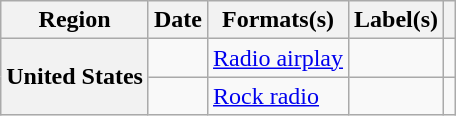<table class="wikitable plainrowheaders" style="text-align:left">
<tr>
<th scope="col">Region</th>
<th scope="col">Date</th>
<th scope="col">Formats(s)</th>
<th scope="col">Label(s)</th>
<th scope="col"></th>
</tr>
<tr>
<th scope="row" rowspan="3">United States</th>
<td></td>
<td><a href='#'>Radio airplay</a></td>
<td></td>
<td align="center"></td>
</tr>
<tr>
<td></td>
<td><a href='#'>Rock radio</a></td>
<td></td>
<td align="center"></td>
</tr>
</table>
